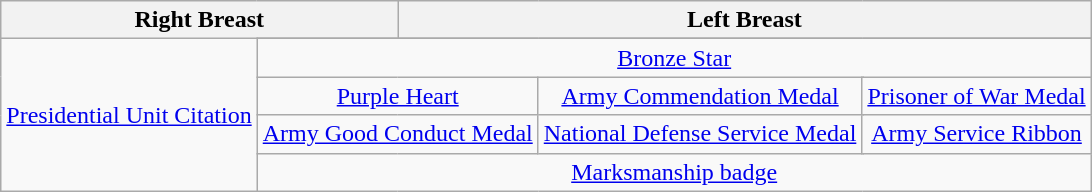<table class="wikitable" style="margin:1em auto; text-align:center;">
<tr>
<th colspan="2" align="center">Right Breast</th>
<th colspan="8" align="center">Left Breast</th>
</tr>
<tr>
<td rowspan="9" valign="center"><a href='#'>Presidential Unit Citation</a></td>
</tr>
<tr>
<td colspan="6"><a href='#'>Bronze Star</a></td>
</tr>
<tr>
<td colspan="2"><a href='#'>Purple Heart</a></td>
<td colspan="2"><a href='#'>Army Commendation Medal</a></td>
<td colspan="2"><a href='#'>Prisoner of War Medal</a></td>
</tr>
<tr>
<td colspan="2"><a href='#'>Army Good Conduct Medal</a></td>
<td colspan="2"><a href='#'>National Defense Service Medal</a></td>
<td colspan="2"><a href='#'>Army Service Ribbon</a></td>
</tr>
<tr>
<td colspan="6"><a href='#'>Marksmanship badge</a> <br></td>
</tr>
</table>
